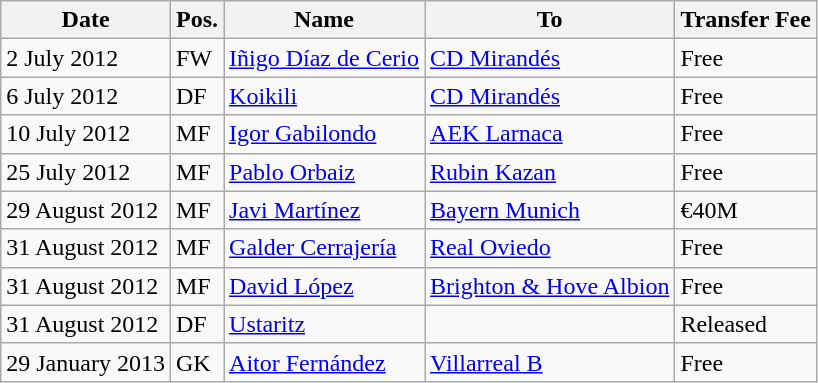<table class="wikitable">
<tr>
<th>Date</th>
<th>Pos.</th>
<th>Name</th>
<th>To</th>
<th>Transfer Fee</th>
</tr>
<tr>
<td>2 July 2012</td>
<td>FW</td>
<td> <a href='#'>Iñigo Díaz de Cerio</a></td>
<td> <a href='#'>CD Mirandés</a></td>
<td>Free</td>
</tr>
<tr>
<td>6 July 2012</td>
<td>DF</td>
<td> <a href='#'>Koikili</a></td>
<td> <a href='#'>CD Mirandés</a></td>
<td>Free</td>
</tr>
<tr>
<td>10 July 2012</td>
<td>MF</td>
<td> <a href='#'>Igor Gabilondo</a></td>
<td> <a href='#'>AEK Larnaca</a></td>
<td>Free</td>
</tr>
<tr>
<td>25 July 2012</td>
<td>MF</td>
<td> <a href='#'>Pablo Orbaiz</a></td>
<td> <a href='#'>Rubin Kazan</a></td>
<td>Free</td>
</tr>
<tr>
<td>29 August 2012</td>
<td>MF</td>
<td> <a href='#'>Javi Martínez</a></td>
<td> <a href='#'>Bayern Munich</a></td>
<td>€40M</td>
</tr>
<tr>
<td>31 August 2012</td>
<td>MF</td>
<td> <a href='#'>Galder Cerrajería</a></td>
<td> <a href='#'>Real Oviedo</a></td>
<td>Free</td>
</tr>
<tr>
<td>31 August 2012</td>
<td>MF</td>
<td> <a href='#'>David López</a></td>
<td> <a href='#'>Brighton & Hove Albion</a></td>
<td>Free</td>
</tr>
<tr>
<td>31 August 2012</td>
<td>DF</td>
<td> <a href='#'>Ustaritz</a></td>
<td></td>
<td>Released</td>
</tr>
<tr>
<td>29 January 2013</td>
<td>GK</td>
<td> <a href='#'>Aitor Fernández</a></td>
<td> <a href='#'>Villarreal B</a></td>
<td>Free</td>
</tr>
</table>
